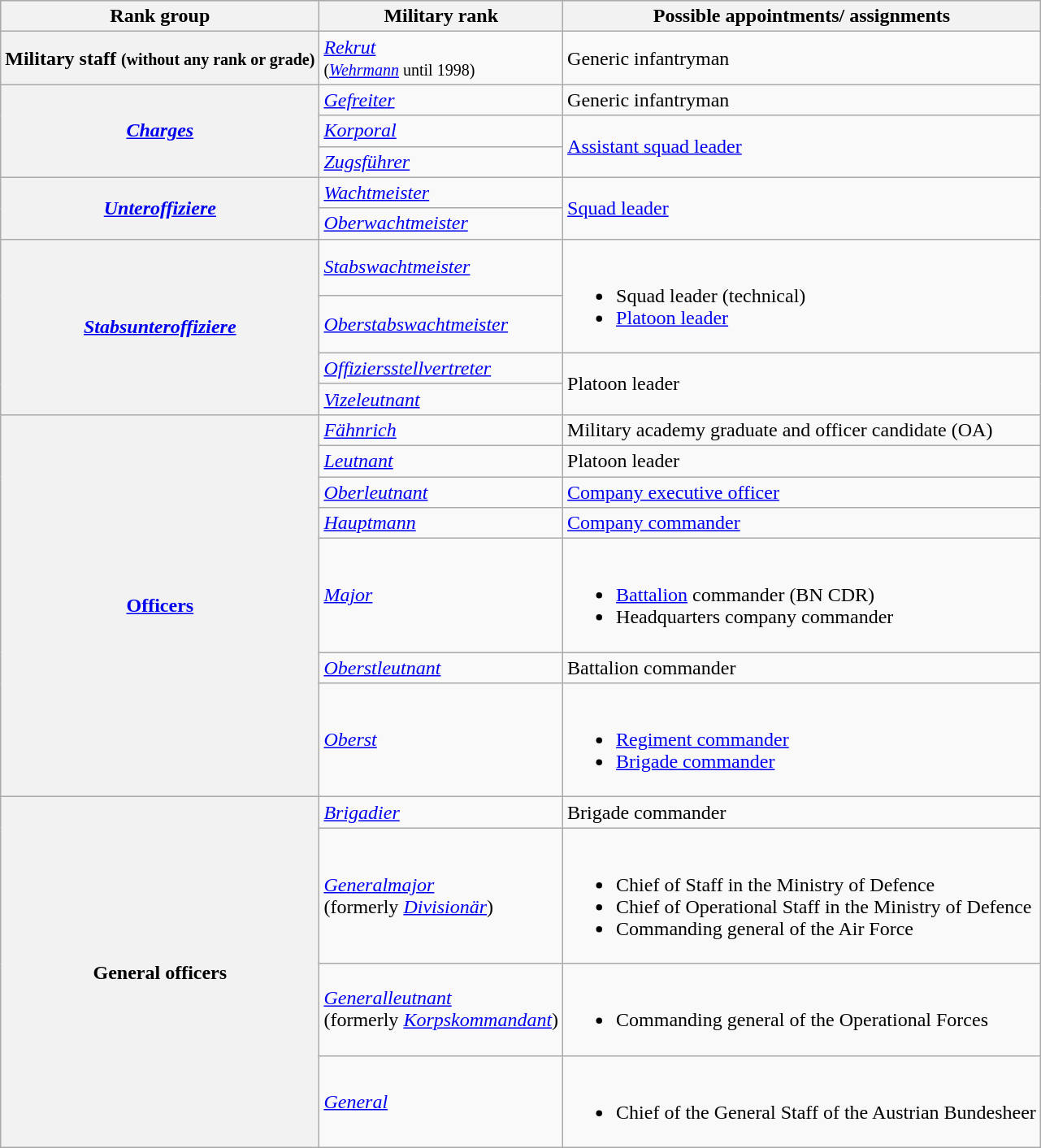<table class=wikitable>
<tr bgcolor="#CCCCCC" align="left">
<th>Rank group</th>
<th>Military rank</th>
<th>Possible appointments/ assignments</th>
</tr>
<tr>
<th>Military staff <small>(without any rank or grade)</small></th>
<td><em><a href='#'>Rekrut</a></em><br><small>(<em><a href='#'>Wehrmann</a></em> until 1998)</small></td>
<td>Generic infantryman</td>
</tr>
<tr>
<th rowspan="3"><em><a href='#'>Charges</a></em></th>
<td><em><a href='#'>Gefreiter</a></em></td>
<td>Generic infantryman</td>
</tr>
<tr>
<td><em><a href='#'>Korporal</a></em></td>
<td rowspan="2"><a href='#'>Assistant squad leader</a></td>
</tr>
<tr>
<td><em><a href='#'>Zugsführer</a> </em></td>
</tr>
<tr>
<th rowspan="2"><em><a href='#'>Unteroffiziere</a></em></th>
<td><em><a href='#'>Wachtmeister</a></em></td>
<td rowspan="2"><a href='#'>Squad leader</a></td>
</tr>
<tr>
<td><em><a href='#'>Oberwachtmeister</a> </em></td>
</tr>
<tr>
<th rowspan="4"><em><a href='#'>Stabsunteroffiziere</a></em></th>
<td><em><a href='#'>Stabswachtmeister</a></em></td>
<td rowspan="2"><br><ul><li>Squad leader (technical)</li><li><a href='#'>Platoon leader</a></li></ul></td>
</tr>
<tr>
<td><em><a href='#'>Oberstabswachtmeister</a></em></td>
</tr>
<tr>
<td><em><a href='#'>Offiziersstellvertreter</a></em></td>
<td rowspan="2">Platoon leader</td>
</tr>
<tr>
<td><em><a href='#'>Vizeleutnant</a> </em></td>
</tr>
<tr>
<th rowspan="7"><a href='#'>Officers</a></th>
<td><em><a href='#'>Fähnrich</a></em></td>
<td>Military academy graduate and officer candidate (OA)</td>
</tr>
<tr>
<td><em><a href='#'>Leutnant</a></em></td>
<td>Platoon leader</td>
</tr>
<tr>
<td><em><a href='#'>Oberleutnant</a></em></td>
<td><a href='#'>Company executive officer</a></td>
</tr>
<tr>
<td><em><a href='#'>Hauptmann</a></em></td>
<td><a href='#'>Company commander</a></td>
</tr>
<tr>
<td><em><a href='#'>Major</a></em></td>
<td><br><ul><li><a href='#'>Battalion</a> commander (BN CDR)</li><li>Headquarters company commander</li></ul></td>
</tr>
<tr>
<td><em><a href='#'>Oberstleutnant</a></em></td>
<td>Battalion commander</td>
</tr>
<tr>
<td><em><a href='#'>Oberst</a></em></td>
<td><br><ul><li><a href='#'>Regiment commander</a></li><li><a href='#'>Brigade commander</a></li></ul></td>
</tr>
<tr>
<th rowspan="4">General officers</th>
<td><em><a href='#'>Brigadier</a></em></td>
<td>Brigade commander</td>
</tr>
<tr>
<td><em><a href='#'>Generalmajor</a></em><br>(formerly <em><a href='#'>Divisionär</a></em>)</td>
<td><br><ul><li>Chief of Staff in the Ministry of Defence</li><li>Chief of Operational Staff in the Ministry of Defence</li><li>Commanding general of the Air Force</li></ul></td>
</tr>
<tr>
<td><em><a href='#'>Generalleutnant</a></em><br>(formerly <em><a href='#'>Korpskommandant</a></em>)</td>
<td><br><ul><li>Commanding general of the Operational Forces</li></ul></td>
</tr>
<tr>
<td><em><a href='#'>General</a></em></td>
<td><br><ul><li>Chief of the General Staff of the Austrian Bundesheer</li></ul></td>
</tr>
</table>
